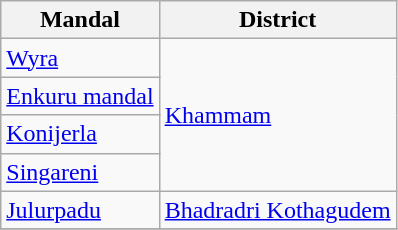<table class="wikitable sortable static-row-numbers static-row-header-hash">
<tr>
<th>Mandal</th>
<th>District</th>
</tr>
<tr>
<td><a href='#'>Wyra</a></td>
<td rowspan=4><a href='#'>Khammam</a></td>
</tr>
<tr>
<td><a href='#'>Enkuru mandal</a></td>
</tr>
<tr>
<td><a href='#'>Konijerla</a></td>
</tr>
<tr>
<td><a href='#'>Singareni</a></td>
</tr>
<tr>
<td><a href='#'>Julurpadu</a></td>
<td><a href='#'>Bhadradri Kothagudem</a></td>
</tr>
<tr>
</tr>
</table>
